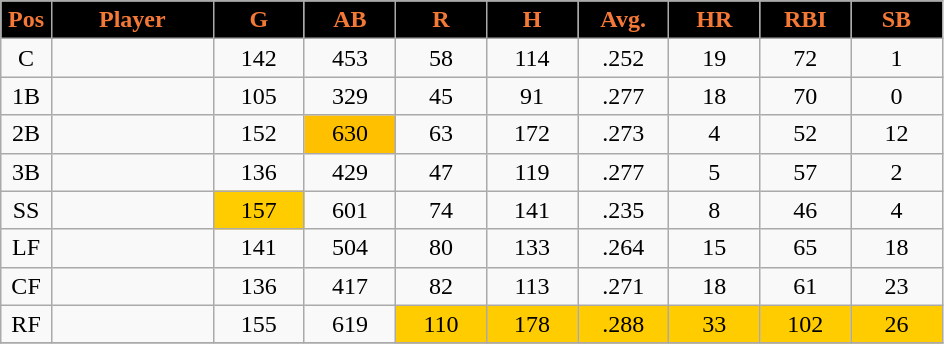<table class="wikitable sortable">
<tr>
<th style="background:black;color:#f47937;" width="5%">Pos</th>
<th style="background:black;color:#f47937;" width="16%">Player</th>
<th style="background:black;color:#f47937;" width="9%">G</th>
<th style="background:black;color:#f47937;" width="9%">AB</th>
<th style="background:black;color:#f47937;" width="9%">R</th>
<th style="background:black;color:#f47937;" width="9%">H</th>
<th style="background:black;color:#f47937;" width="9%">Avg.</th>
<th style="background:black;color:#f47937;" width="9%">HR</th>
<th style="background:black;color:#f47937;" width="9%">RBI</th>
<th style="background:black;color:#f47937;" width="9%">SB</th>
</tr>
<tr align="center">
<td>C</td>
<td></td>
<td>142</td>
<td>453</td>
<td>58</td>
<td>114</td>
<td>.252</td>
<td>19</td>
<td>72</td>
<td>1</td>
</tr>
<tr align="center">
<td>1B</td>
<td></td>
<td>105</td>
<td>329</td>
<td>45</td>
<td>91</td>
<td>.277</td>
<td>18</td>
<td>70</td>
<td>0</td>
</tr>
<tr align="center">
<td>2B</td>
<td></td>
<td>152</td>
<td bgcolor=#FFCC00">630</td>
<td>63</td>
<td>172</td>
<td>.273</td>
<td>4</td>
<td>52</td>
<td>12</td>
</tr>
<tr align="center">
<td>3B</td>
<td></td>
<td>136</td>
<td>429</td>
<td>47</td>
<td>119</td>
<td>.277</td>
<td>5</td>
<td>57</td>
<td>2</td>
</tr>
<tr align="center">
<td>SS</td>
<td></td>
<td bgcolor="#FFCC00">157</td>
<td>601</td>
<td>74</td>
<td>141</td>
<td>.235</td>
<td>8</td>
<td>46</td>
<td>4</td>
</tr>
<tr align="center">
<td>LF</td>
<td></td>
<td>141</td>
<td>504</td>
<td>80</td>
<td>133</td>
<td>.264</td>
<td>15</td>
<td>65</td>
<td>18</td>
</tr>
<tr align="center">
<td>CF</td>
<td></td>
<td>136</td>
<td>417</td>
<td>82</td>
<td>113</td>
<td>.271</td>
<td>18</td>
<td>61</td>
<td>23</td>
</tr>
<tr align="center">
<td>RF</td>
<td></td>
<td>155</td>
<td>619</td>
<td bgcolor="#FFCC00">110</td>
<td bgcolor="#FFCC00">178</td>
<td bgcolor="#FFCC00">.288</td>
<td bgcolor="#FFCC00">33</td>
<td bgcolor="#FFCC00">102</td>
<td bgcolor="#FFCC00">26</td>
</tr>
<tr align="center">
</tr>
</table>
